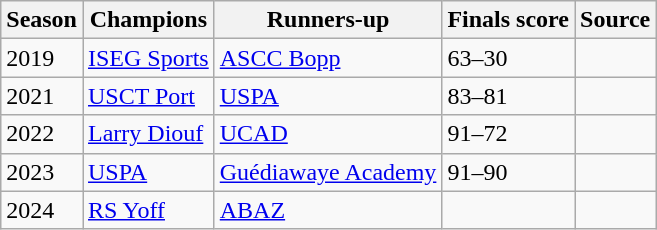<table class="wikitable">
<tr>
<th>Season</th>
<th>Champions</th>
<th>Runners-up</th>
<th>Finals score</th>
<th>Source</th>
</tr>
<tr>
<td>2019</td>
<td><a href='#'>ISEG Sports</a></td>
<td><a href='#'>ASCC Bopp</a></td>
<td>63–30</td>
<td></td>
</tr>
<tr>
<td>2021</td>
<td><a href='#'>USCT Port</a></td>
<td><a href='#'>USPA</a></td>
<td>83–81</td>
<td></td>
</tr>
<tr>
<td>2022</td>
<td><a href='#'>Larry Diouf</a></td>
<td><a href='#'>UCAD</a></td>
<td>91–72</td>
<td></td>
</tr>
<tr>
<td>2023</td>
<td><a href='#'>USPA</a></td>
<td><a href='#'>Guédiawaye Academy</a></td>
<td>91–90</td>
<td></td>
</tr>
<tr>
<td>2024</td>
<td><a href='#'>RS Yoff</a></td>
<td><a href='#'>ABAZ</a></td>
<td></td>
<td></td>
</tr>
</table>
